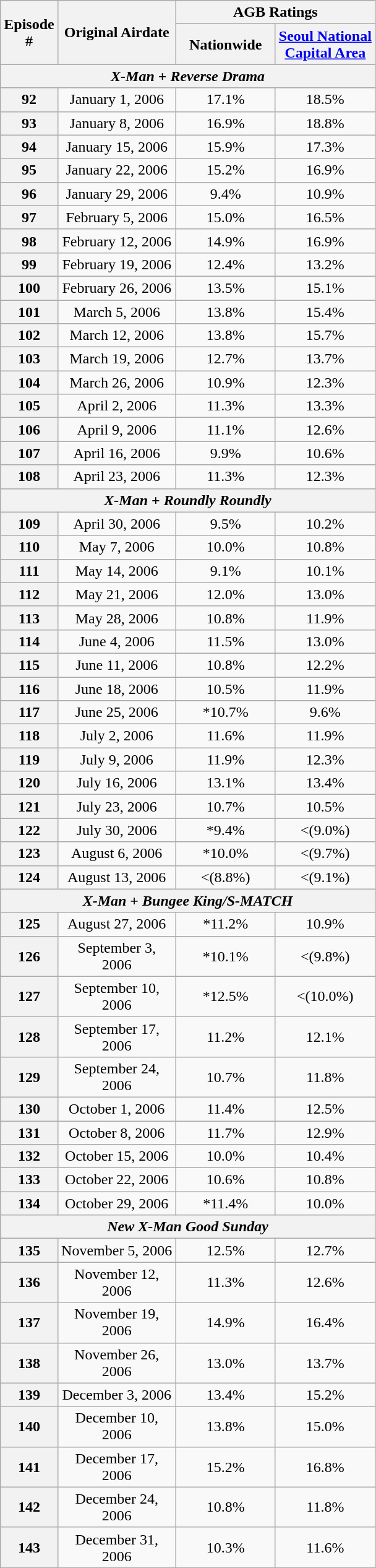<table class=wikitable style="text-align:center">
<tr>
<th rowspan="2" style="width:40px;">Episode #</th>
<th rowspan="2" style="width:120px;">Original Airdate</th>
<th colspan="2">AGB Ratings</th>
</tr>
<tr>
<th width=100>Nationwide</th>
<th width=100><a href='#'>Seoul National Capital Area</a></th>
</tr>
<tr>
<th colspan="4"><em>X-Man</em> + <em>Reverse Drama</em></th>
</tr>
<tr>
<th>92</th>
<td>January 1, 2006</td>
<td>17.1%</td>
<td>18.5%</td>
</tr>
<tr>
<th>93</th>
<td>January 8, 2006</td>
<td>16.9%</td>
<td>18.8%</td>
</tr>
<tr>
<th>94</th>
<td>January 15, 2006</td>
<td>15.9%</td>
<td>17.3%</td>
</tr>
<tr>
<th>95</th>
<td>January 22, 2006</td>
<td>15.2%</td>
<td>16.9%</td>
</tr>
<tr>
<th>96</th>
<td>January 29, 2006</td>
<td>9.4%</td>
<td>10.9%</td>
</tr>
<tr>
<th>97</th>
<td>February 5, 2006</td>
<td>15.0%</td>
<td>16.5%</td>
</tr>
<tr>
<th>98</th>
<td>February 12, 2006</td>
<td>14.9%</td>
<td>16.9%</td>
</tr>
<tr>
<th>99</th>
<td>February 19, 2006</td>
<td>12.4%</td>
<td>13.2%</td>
</tr>
<tr>
<th>100</th>
<td>February 26, 2006</td>
<td>13.5%</td>
<td>15.1%</td>
</tr>
<tr>
<th>101</th>
<td>March 5, 2006</td>
<td>13.8%</td>
<td>15.4%</td>
</tr>
<tr>
<th>102</th>
<td>March 12, 2006</td>
<td>13.8%</td>
<td>15.7%</td>
</tr>
<tr>
<th>103</th>
<td>March 19, 2006</td>
<td>12.7%</td>
<td>13.7%</td>
</tr>
<tr>
<th>104</th>
<td>March 26, 2006</td>
<td>10.9%</td>
<td>12.3%</td>
</tr>
<tr>
<th>105</th>
<td>April 2, 2006</td>
<td>11.3%</td>
<td>13.3%</td>
</tr>
<tr>
<th>106</th>
<td>April 9, 2006</td>
<td>11.1%</td>
<td>12.6%</td>
</tr>
<tr>
<th>107</th>
<td>April 16, 2006</td>
<td>9.9%</td>
<td>10.6%</td>
</tr>
<tr>
<th>108</th>
<td>April 23, 2006</td>
<td>11.3%</td>
<td>12.3%</td>
</tr>
<tr>
<th colspan="4"><em>X-Man</em> + <em>Roundly Roundly</em></th>
</tr>
<tr>
<th>109</th>
<td>April 30, 2006</td>
<td>9.5%</td>
<td>10.2%</td>
</tr>
<tr>
<th>110</th>
<td>May 7, 2006</td>
<td>10.0%</td>
<td>10.8%</td>
</tr>
<tr>
<th>111</th>
<td>May 14, 2006</td>
<td>9.1%</td>
<td>10.1%</td>
</tr>
<tr>
<th>112</th>
<td>May 21, 2006</td>
<td>12.0%</td>
<td>13.0%</td>
</tr>
<tr>
<th>113</th>
<td>May 28, 2006</td>
<td>10.8%</td>
<td>11.9%</td>
</tr>
<tr>
<th>114</th>
<td>June 4, 2006</td>
<td>11.5%</td>
<td>13.0%</td>
</tr>
<tr>
<th>115</th>
<td>June 11, 2006</td>
<td>10.8%</td>
<td>12.2%</td>
</tr>
<tr>
<th>116</th>
<td>June 18, 2006</td>
<td>10.5%</td>
<td>11.9%</td>
</tr>
<tr>
<th>117</th>
<td>June 25, 2006</td>
<td>*10.7%</td>
<td>9.6%</td>
</tr>
<tr>
<th>118</th>
<td>July 2, 2006</td>
<td>11.6%</td>
<td>11.9%</td>
</tr>
<tr>
<th>119</th>
<td>July 9, 2006</td>
<td>11.9%</td>
<td>12.3%</td>
</tr>
<tr>
<th>120</th>
<td>July 16, 2006</td>
<td>13.1%</td>
<td>13.4%</td>
</tr>
<tr>
<th>121</th>
<td>July 23, 2006</td>
<td>10.7%</td>
<td>10.5%</td>
</tr>
<tr>
<th>122</th>
<td>July 30, 2006</td>
<td>*9.4%</td>
<td><(9.0%)</td>
</tr>
<tr>
<th>123</th>
<td>August 6, 2006</td>
<td>*10.0%</td>
<td><(9.7%)</td>
</tr>
<tr>
<th>124</th>
<td>August 13, 2006</td>
<td><(8.8%)</td>
<td><(9.1%)</td>
</tr>
<tr>
<th colspan="4"><em>X-Man</em> + <em>Bungee King/S-MATCH</em></th>
</tr>
<tr>
<th>125</th>
<td>August 27, 2006</td>
<td>*11.2%</td>
<td>10.9%</td>
</tr>
<tr>
<th>126</th>
<td>September 3, 2006</td>
<td>*10.1%</td>
<td><(9.8%)</td>
</tr>
<tr>
<th>127</th>
<td>September 10, 2006</td>
<td>*12.5%</td>
<td><(10.0%)</td>
</tr>
<tr>
<th>128</th>
<td>September 17, 2006</td>
<td>11.2%</td>
<td>12.1%</td>
</tr>
<tr>
<th>129</th>
<td>September 24, 2006</td>
<td>10.7%</td>
<td>11.8%</td>
</tr>
<tr>
<th>130</th>
<td>October 1, 2006</td>
<td>11.4%</td>
<td>12.5%</td>
</tr>
<tr>
<th>131</th>
<td>October 8, 2006</td>
<td>11.7%</td>
<td>12.9%</td>
</tr>
<tr>
<th>132</th>
<td>October 15, 2006</td>
<td>10.0%</td>
<td>10.4%</td>
</tr>
<tr>
<th>133</th>
<td>October 22, 2006</td>
<td>10.6%</td>
<td>10.8%</td>
</tr>
<tr>
<th>134</th>
<td>October 29, 2006</td>
<td>*11.4%</td>
<td>10.0%</td>
</tr>
<tr>
<th colspan="4"><em>New X-Man Good Sunday</em></th>
</tr>
<tr>
<th>135</th>
<td>November 5, 2006</td>
<td>12.5%</td>
<td>12.7%</td>
</tr>
<tr>
<th>136</th>
<td>November 12, 2006</td>
<td>11.3%</td>
<td>12.6%</td>
</tr>
<tr>
<th>137</th>
<td>November 19, 2006</td>
<td>14.9%</td>
<td>16.4%</td>
</tr>
<tr>
<th>138</th>
<td>November 26, 2006</td>
<td>13.0%</td>
<td>13.7%</td>
</tr>
<tr>
<th>139</th>
<td>December 3, 2006</td>
<td>13.4%</td>
<td>15.2%</td>
</tr>
<tr>
<th>140</th>
<td>December 10, 2006</td>
<td>13.8%</td>
<td>15.0%</td>
</tr>
<tr>
<th>141</th>
<td>December 17, 2006</td>
<td>15.2%</td>
<td>16.8%</td>
</tr>
<tr>
<th>142</th>
<td>December 24, 2006</td>
<td>10.8%</td>
<td>11.8%</td>
</tr>
<tr>
<th>143</th>
<td>December 31, 2006</td>
<td>10.3%</td>
<td>11.6%</td>
</tr>
</table>
